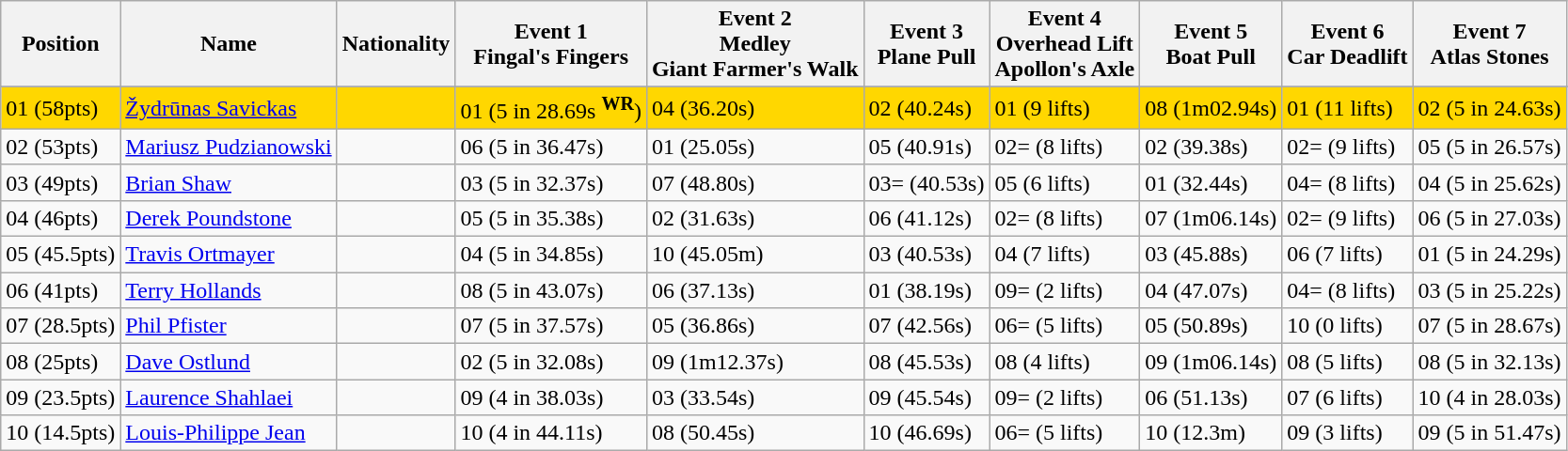<table class="sortable wikitable" align="center">
<tr>
<th>Position</th>
<th>Name</th>
<th>Nationality</th>
<th>Event 1<br>Fingal's Fingers</th>
<th>Event 2<br>Medley<br>Giant Farmer's Walk</th>
<th>Event 3<br>Plane Pull</th>
<th>Event 4<br>Overhead Lift<br>Apollon's Axle</th>
<th>Event 5<br>Boat Pull</th>
<th>Event 6<br>Car Deadlift</th>
<th>Event 7<br>Atlas Stones</th>
</tr>
<tr>
</tr>
<tr style="background:gold;">
<td>01 (58pts)</td>
<td><a href='#'>Žydrūnas Savickas</a></td>
<td></td>
<td>01 (5 in 28.69s <sup><strong>WR</strong></sup>)</td>
<td>04 (36.20s)</td>
<td>02 (40.24s)</td>
<td>01 (9 lifts)</td>
<td>08 (1m02.94s)</td>
<td>01 (11 lifts)</td>
<td>02 (5 in 24.63s)</td>
</tr>
<tr>
<td>02 (53pts)</td>
<td><a href='#'>Mariusz Pudzianowski</a></td>
<td></td>
<td>06 (5 in 36.47s)</td>
<td>01 (25.05s)</td>
<td>05 (40.91s)</td>
<td>02= (8 lifts)</td>
<td>02 (39.38s)</td>
<td>02= (9 lifts)</td>
<td>05 (5 in 26.57s)</td>
</tr>
<tr>
<td>03 (49pts)</td>
<td><a href='#'>Brian Shaw</a></td>
<td></td>
<td>03 (5 in 32.37s)</td>
<td>07 (48.80s)</td>
<td>03= (40.53s)</td>
<td>05 (6 lifts)</td>
<td>01 (32.44s)</td>
<td>04= (8 lifts)</td>
<td>04 (5 in 25.62s)</td>
</tr>
<tr>
<td>04 (46pts)</td>
<td><a href='#'>Derek Poundstone</a></td>
<td></td>
<td>05 (5 in 35.38s)</td>
<td>02 (31.63s)</td>
<td>06 (41.12s)</td>
<td>02= (8 lifts)</td>
<td>07 (1m06.14s)</td>
<td>02= (9 lifts)</td>
<td>06 (5 in 27.03s)</td>
</tr>
<tr>
<td>05 (45.5pts)</td>
<td><a href='#'>Travis Ortmayer</a></td>
<td></td>
<td>04 (5 in 34.85s)</td>
<td>10 (45.05m)</td>
<td>03 (40.53s)</td>
<td>04 (7 lifts)</td>
<td>03 (45.88s)</td>
<td>06 (7 lifts)</td>
<td>01 (5 in 24.29s)</td>
</tr>
<tr>
<td>06 (41pts)</td>
<td><a href='#'>Terry Hollands</a></td>
<td></td>
<td>08 (5 in 43.07s)</td>
<td>06 (37.13s)</td>
<td>01 (38.19s)</td>
<td>09= (2 lifts)</td>
<td>04 (47.07s)</td>
<td>04= (8 lifts)</td>
<td>03 (5 in 25.22s)</td>
</tr>
<tr>
<td>07 (28.5pts)</td>
<td><a href='#'>Phil Pfister</a></td>
<td></td>
<td>07 (5 in 37.57s)</td>
<td>05 (36.86s)</td>
<td>07 (42.56s)</td>
<td>06= (5 lifts)</td>
<td>05 (50.89s)</td>
<td>10 (0 lifts)</td>
<td>07 (5 in 28.67s)</td>
</tr>
<tr>
<td>08 (25pts)</td>
<td><a href='#'>Dave Ostlund</a></td>
<td></td>
<td>02 (5 in 32.08s)</td>
<td>09 (1m12.37s)</td>
<td>08 (45.53s)</td>
<td>08 (4 lifts)</td>
<td>09 (1m06.14s)</td>
<td>08 (5 lifts)</td>
<td>08 (5 in 32.13s)</td>
</tr>
<tr>
<td>09 (23.5pts)</td>
<td><a href='#'>Laurence Shahlaei</a></td>
<td></td>
<td>09 (4 in 38.03s)</td>
<td>03 (33.54s)</td>
<td>09 (45.54s)</td>
<td>09= (2 lifts)</td>
<td>06 (51.13s)</td>
<td>07 (6 lifts)</td>
<td>10 (4 in 28.03s)</td>
</tr>
<tr>
<td>10 (14.5pts)</td>
<td><a href='#'>Louis-Philippe Jean</a></td>
<td></td>
<td>10 (4 in 44.11s)</td>
<td>08 (50.45s)</td>
<td>10 (46.69s)</td>
<td>06= (5 lifts)</td>
<td>10 (12.3m)</td>
<td>09 (3 lifts)</td>
<td>09 (5 in 51.47s)</td>
</tr>
</table>
